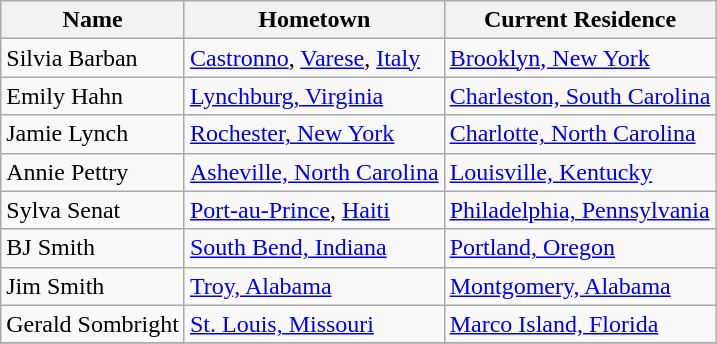<table class="wikitable sortable">
<tr>
<th>Name</th>
<th>Hometown</th>
<th>Current Residence</th>
</tr>
<tr>
<td>Silvia Barban</td>
<td><a href='#'>Castronno</a>, <a href='#'>Varese</a>, <a href='#'>Italy</a></td>
<td><a href='#'>Brooklyn, New York</a></td>
</tr>
<tr>
<td>Emily Hahn</td>
<td><a href='#'>Lynchburg, Virginia</a></td>
<td><a href='#'>Charleston, South Carolina</a></td>
</tr>
<tr>
<td>Jamie Lynch</td>
<td><a href='#'>Rochester, New York</a></td>
<td><a href='#'>Charlotte, North Carolina</a></td>
</tr>
<tr>
<td>Annie Pettry</td>
<td><a href='#'>Asheville, North Carolina</a></td>
<td><a href='#'>Louisville, Kentucky</a></td>
</tr>
<tr>
<td>Sylva Senat</td>
<td><a href='#'>Port-au-Prince</a>, <a href='#'>Haiti</a></td>
<td><a href='#'>Philadelphia, Pennsylvania</a></td>
</tr>
<tr>
<td>BJ Smith</td>
<td><a href='#'>South Bend, Indiana</a></td>
<td><a href='#'>Portland, Oregon</a></td>
</tr>
<tr>
<td>Jim Smith</td>
<td><a href='#'>Troy, Alabama</a></td>
<td><a href='#'>Montgomery, Alabama</a></td>
</tr>
<tr>
<td>Gerald Sombright</td>
<td><a href='#'>St. Louis, Missouri</a></td>
<td><a href='#'>Marco Island, Florida</a></td>
</tr>
<tr>
</tr>
</table>
